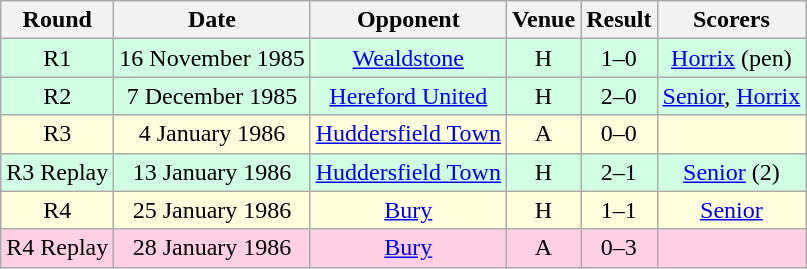<table class="wikitable" style="font-size:100%; text-align:center">
<tr>
<th>Round</th>
<th>Date</th>
<th>Opponent</th>
<th>Venue</th>
<th>Result</th>
<th>Scorers</th>
</tr>
<tr style="background-color: #d0ffe3;">
<td>R1</td>
<td>16 November 1985</td>
<td><a href='#'>Wealdstone</a></td>
<td>H</td>
<td>1–0</td>
<td><a href='#'>Horrix</a> (pen)</td>
</tr>
<tr style="background-color: #d0ffe3;">
<td>R2</td>
<td>7 December 1985</td>
<td><a href='#'>Hereford United</a></td>
<td>H</td>
<td>2–0</td>
<td><a href='#'>Senior</a>, <a href='#'>Horrix</a></td>
</tr>
<tr style="background-color: #ffffdd;">
<td>R3</td>
<td>4 January 1986</td>
<td><a href='#'>Huddersfield Town</a></td>
<td>A</td>
<td>0–0</td>
<td></td>
</tr>
<tr style="background-color: #d0ffe3;">
<td>R3 Replay</td>
<td>13 January 1986</td>
<td><a href='#'>Huddersfield Town</a></td>
<td>H</td>
<td>2–1</td>
<td><a href='#'>Senior</a> (2)</td>
</tr>
<tr style="background-color: #ffffdd;">
<td>R4</td>
<td>25 January 1986</td>
<td><a href='#'>Bury</a></td>
<td>H</td>
<td>1–1</td>
<td><a href='#'>Senior</a></td>
</tr>
<tr style="background-color: #ffd0e3;">
<td>R4 Replay</td>
<td>28 January 1986</td>
<td><a href='#'>Bury</a></td>
<td>A</td>
<td>0–3</td>
<td></td>
</tr>
</table>
